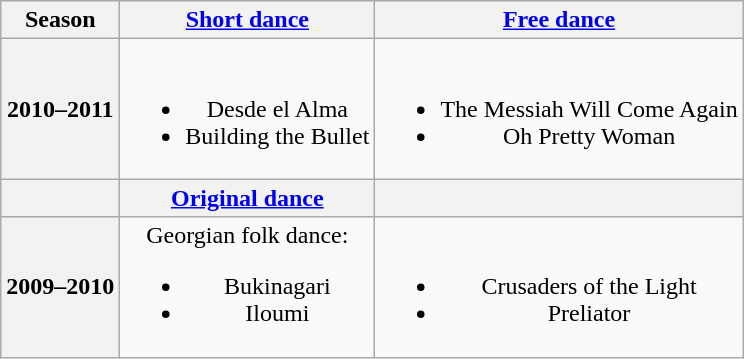<table class="wikitable" style="text-align:center">
<tr>
<th>Season</th>
<th><a href='#'>Short dance</a></th>
<th><a href='#'>Free dance</a></th>
</tr>
<tr>
<th>2010–2011 <br> </th>
<td><br><ul><li>Desde el Alma <br></li><li>Building the Bullet <br></li></ul></td>
<td><br><ul><li>The Messiah Will Come Again <br></li><li>Oh Pretty Woman <br></li></ul></td>
</tr>
<tr>
<th></th>
<th><a href='#'>Original dance</a></th>
<th></th>
</tr>
<tr>
<th>2009–2010 <br> </th>
<td>Georgian folk dance:<br><ul><li>Bukinagari</li><li>Iloumi</li></ul></td>
<td><br><ul><li>Crusaders of the Light <br></li><li>Preliator <br></li></ul></td>
</tr>
</table>
